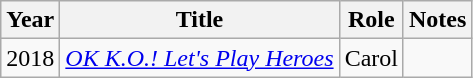<table class="wikitable sortable">
<tr>
<th>Year</th>
<th>Title</th>
<th>Role</th>
<th class="unsortable">Notes</th>
</tr>
<tr>
<td>2018</td>
<td><em><a href='#'>OK K.O.! Let's Play Heroes</a></em></td>
<td>Carol</td>
<td></td>
</tr>
</table>
